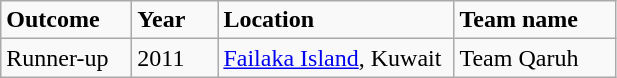<table class="sortable wikitable">
<tr>
<td width="80"><strong>Outcome</strong></td>
<td width="50"><strong>Year</strong></td>
<td width="150"><strong>Location</strong></td>
<td width="100"><strong>Team name</strong></td>
</tr>
<tr>
<td>Runner-up</td>
<td>2011</td>
<td><a href='#'>Failaka Island</a>, Kuwait</td>
<td>Team Qaruh</td>
</tr>
</table>
